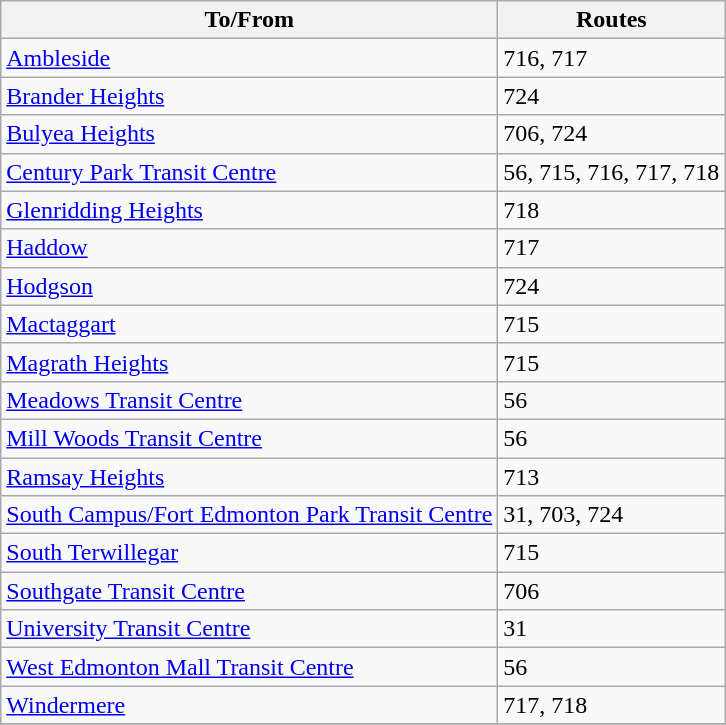<table class="wikitable mw-collapsible mw-collapsed" style="font-size: 100%" width=align=>
<tr>
<th>To/From</th>
<th>Routes</th>
</tr>
<tr>
<td><a href='#'>Ambleside</a></td>
<td>716, 717</td>
</tr>
<tr>
<td><a href='#'>Brander Heights</a></td>
<td>724</td>
</tr>
<tr>
<td><a href='#'>Bulyea Heights</a></td>
<td>706, 724</td>
</tr>
<tr>
<td><a href='#'>Century Park Transit Centre</a></td>
<td>56, 715, 716, 717, 718</td>
</tr>
<tr>
<td><a href='#'>Glenridding Heights</a></td>
<td>718</td>
</tr>
<tr>
<td><a href='#'>Haddow</a></td>
<td>717</td>
</tr>
<tr>
<td><a href='#'>Hodgson</a></td>
<td>724</td>
</tr>
<tr>
<td><a href='#'>Mactaggart</a></td>
<td>715</td>
</tr>
<tr>
<td><a href='#'>Magrath Heights</a></td>
<td>715</td>
</tr>
<tr>
<td><a href='#'>Meadows Transit Centre</a></td>
<td>56</td>
</tr>
<tr>
<td><a href='#'>Mill Woods Transit Centre</a></td>
<td>56</td>
</tr>
<tr>
<td><a href='#'>Ramsay Heights</a></td>
<td>713</td>
</tr>
<tr>
<td><a href='#'>South Campus/Fort Edmonton Park Transit Centre</a></td>
<td>31, 703, 724</td>
</tr>
<tr>
<td><a href='#'>South Terwillegar</a></td>
<td>715</td>
</tr>
<tr>
<td><a href='#'>Southgate Transit Centre</a></td>
<td>706</td>
</tr>
<tr>
<td><a href='#'>University Transit Centre</a></td>
<td>31</td>
</tr>
<tr>
<td><a href='#'>West Edmonton Mall Transit Centre</a></td>
<td>56</td>
</tr>
<tr>
<td><a href='#'>Windermere</a></td>
<td>717, 718</td>
</tr>
<tr>
</tr>
</table>
